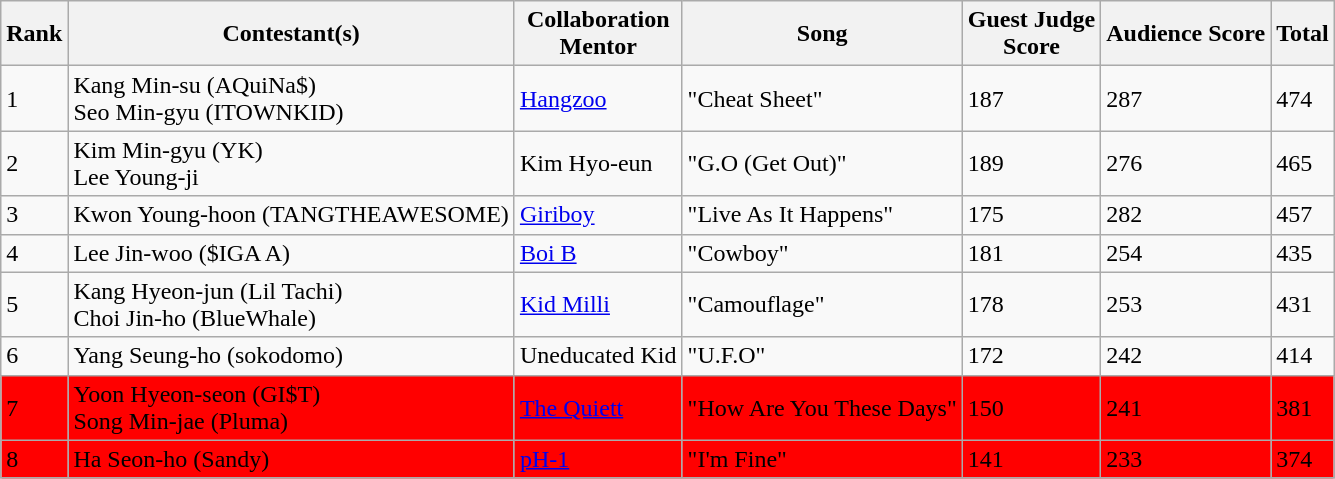<table class="wikitable sortable mw-collapsible">
<tr>
<th>Rank</th>
<th>Contestant(s)</th>
<th>Collaboration<br>Mentor</th>
<th>Song</th>
<th>Guest Judge<br>Score</th>
<th>Audience Score</th>
<th>Total</th>
</tr>
<tr>
<td>1</td>
<td>Kang Min-su (AQuiNa$)<br>Seo Min-gyu (ITOWNKID)</td>
<td><a href='#'>Hangzoo</a></td>
<td>"Cheat Sheet"</td>
<td>187</td>
<td>287</td>
<td>474</td>
</tr>
<tr>
<td>2</td>
<td>Kim Min-gyu (YK)<br>Lee Young-ji</td>
<td>Kim Hyo-eun</td>
<td>"G.O (Get Out)"</td>
<td>189</td>
<td>276</td>
<td>465</td>
</tr>
<tr>
<td>3</td>
<td>Kwon Young-hoon (TANGTHEAWESOME)</td>
<td><a href='#'>Giriboy</a></td>
<td>"Live As It Happens"</td>
<td>175</td>
<td>282</td>
<td>457</td>
</tr>
<tr>
<td>4</td>
<td>Lee Jin-woo ($IGA A)</td>
<td><a href='#'>Boi B</a></td>
<td>"Cowboy"</td>
<td>181</td>
<td>254</td>
<td>435</td>
</tr>
<tr>
<td>5</td>
<td>Kang Hyeon-jun (Lil Tachi)<br>Choi Jin-ho (BlueWhale)</td>
<td><a href='#'>Kid Milli</a></td>
<td>"Camouflage"</td>
<td>178</td>
<td>253</td>
<td>431</td>
</tr>
<tr>
<td>6</td>
<td>Yang Seung-ho (sokodomo)</td>
<td>Uneducated Kid</td>
<td>"U.F.O"</td>
<td>172</td>
<td>242</td>
<td>414</td>
</tr>
<tr>
<td style="background:red">7</td>
<td style="background:red">Yoon Hyeon-seon (GI$T)<br>Song Min-jae (Pluma)</td>
<td style="background:red"><a href='#'>The Quiett</a></td>
<td style="background:red">"How Are You These Days"</td>
<td style="background:red">150</td>
<td style="background:red">241</td>
<td style="background:red">381</td>
</tr>
<tr>
<td style="background:red">8</td>
<td style="background:red">Ha Seon-ho (Sandy)</td>
<td style="background:red"><a href='#'>pH-1</a></td>
<td style="background:red">"I'm Fine"</td>
<td style="background:red">141</td>
<td style="background:red">233</td>
<td style="background:red">374</td>
</tr>
</table>
